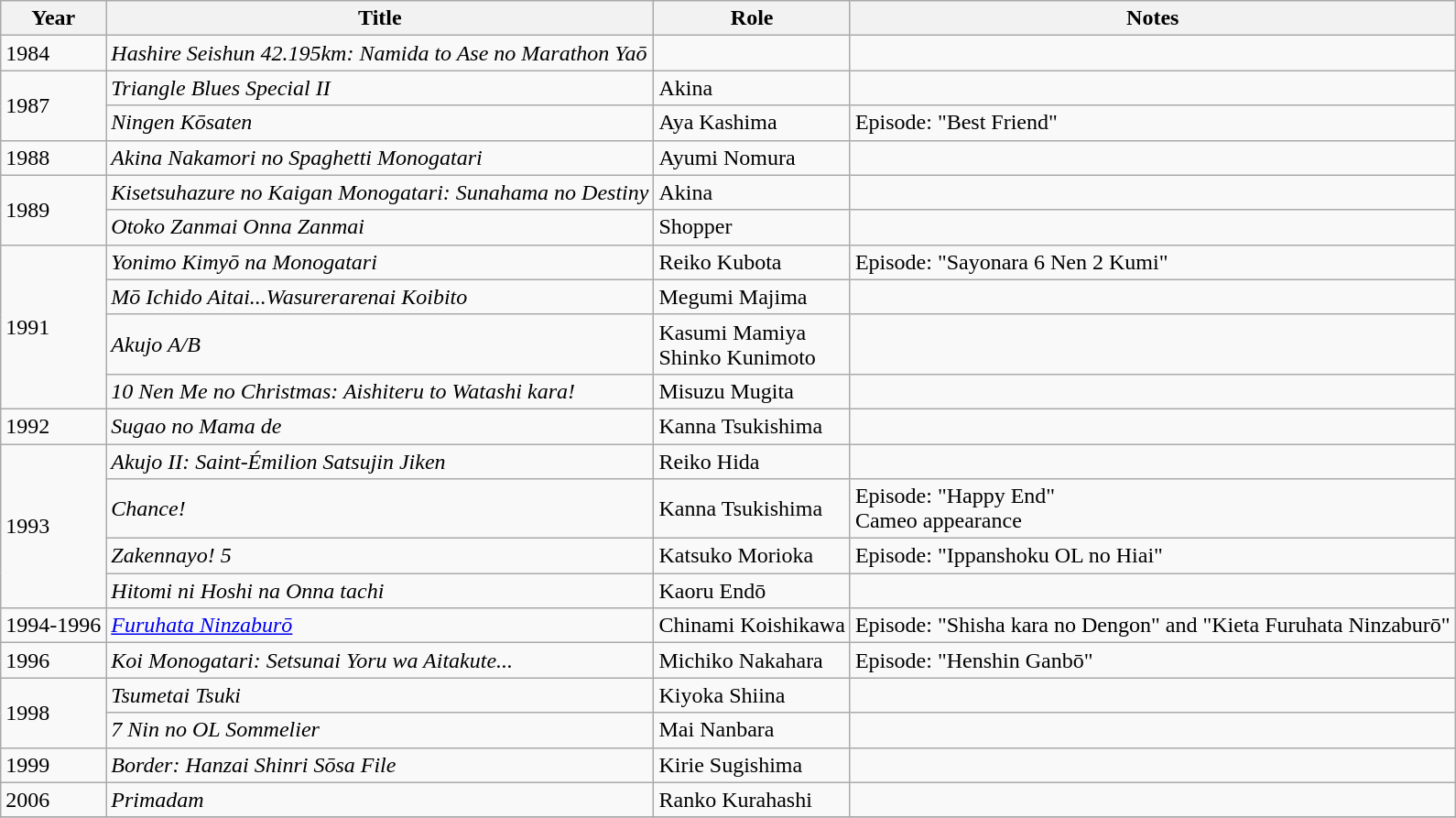<table class=wikitable>
<tr>
<th>Year</th>
<th>Title</th>
<th>Role</th>
<th>Notes</th>
</tr>
<tr>
<td>1984</td>
<td><em>Hashire Seishun 42.195km: Namida to Ase no Marathon Yaō</em></td>
<td></td>
<td></td>
</tr>
<tr>
<td rowspan="2">1987</td>
<td><em>Triangle Blues Special II</em></td>
<td>Akina</td>
<td></td>
</tr>
<tr>
<td><em>Ningen Kōsaten</em></td>
<td>Aya Kashima</td>
<td>Episode: "Best Friend"</td>
</tr>
<tr>
<td>1988</td>
<td><em>Akina Nakamori no Spaghetti Monogatari</em></td>
<td>Ayumi Nomura</td>
<td></td>
</tr>
<tr>
<td rowspan="2">1989</td>
<td><em>Kisetsuhazure no Kaigan Monogatari: Sunahama no Destiny</em></td>
<td>Akina</td>
<td></td>
</tr>
<tr>
<td><em>Otoko Zanmai Onna Zanmai</em></td>
<td>Shopper</td>
<td></td>
</tr>
<tr>
<td rowspan="4">1991</td>
<td><em>Yonimo Kimyō na Monogatari</em></td>
<td>Reiko Kubota</td>
<td>Episode: "Sayonara 6 Nen 2 Kumi"</td>
</tr>
<tr>
<td><em>Mō Ichido Aitai...Wasurerarenai Koibito</em></td>
<td>Megumi Majima</td>
<td></td>
</tr>
<tr>
<td><em>Akujo A/B</em></td>
<td>Kasumi Mamiya<br>Shinko Kunimoto </td>
<td></td>
</tr>
<tr>
<td><em>10 Nen Me no Christmas: Aishiteru to Watashi kara!</em></td>
<td>Misuzu Mugita</td>
<td></td>
</tr>
<tr>
<td>1992</td>
<td><em>Sugao no Mama de</em></td>
<td>Kanna Tsukishima</td>
<td></td>
</tr>
<tr>
<td rowspan="4">1993</td>
<td><em>Akujo II: Saint-Émilion Satsujin Jiken</em></td>
<td>Reiko Hida</td>
<td></td>
</tr>
<tr>
<td><em>Chance!</em></td>
<td>Kanna Tsukishima</td>
<td>Episode: "Happy End"<br>Cameo appearance</td>
</tr>
<tr>
<td><em>Zakennayo! 5</em></td>
<td>Katsuko Morioka</td>
<td>Episode: "Ippanshoku OL no Hiai"</td>
</tr>
<tr>
<td><em>Hitomi ni Hoshi na Onna tachi</em></td>
<td>Kaoru Endō</td>
<td></td>
</tr>
<tr>
<td>1994-1996</td>
<td><em><a href='#'>Furuhata Ninzaburō</a></em></td>
<td>Chinami Koishikawa</td>
<td>Episode: "Shisha kara no Dengon" and "Kieta Furuhata Ninzaburō"</td>
</tr>
<tr>
<td>1996</td>
<td><em>Koi Monogatari: Setsunai Yoru wa Aitakute...</em></td>
<td>Michiko Nakahara</td>
<td>Episode: "Henshin Ganbō"</td>
</tr>
<tr>
<td rowspan="2">1998</td>
<td><em>Tsumetai Tsuki</em></td>
<td>Kiyoka Shiina</td>
<td></td>
</tr>
<tr>
<td><em>7 Nin no OL Sommelier</em></td>
<td>Mai Nanbara</td>
<td></td>
</tr>
<tr>
<td>1999</td>
<td><em>Border: Hanzai Shinri Sōsa File</em></td>
<td>Kirie Sugishima</td>
<td></td>
</tr>
<tr>
<td>2006</td>
<td><em>Primadam</em></td>
<td>Ranko Kurahashi</td>
<td></td>
</tr>
<tr>
</tr>
</table>
